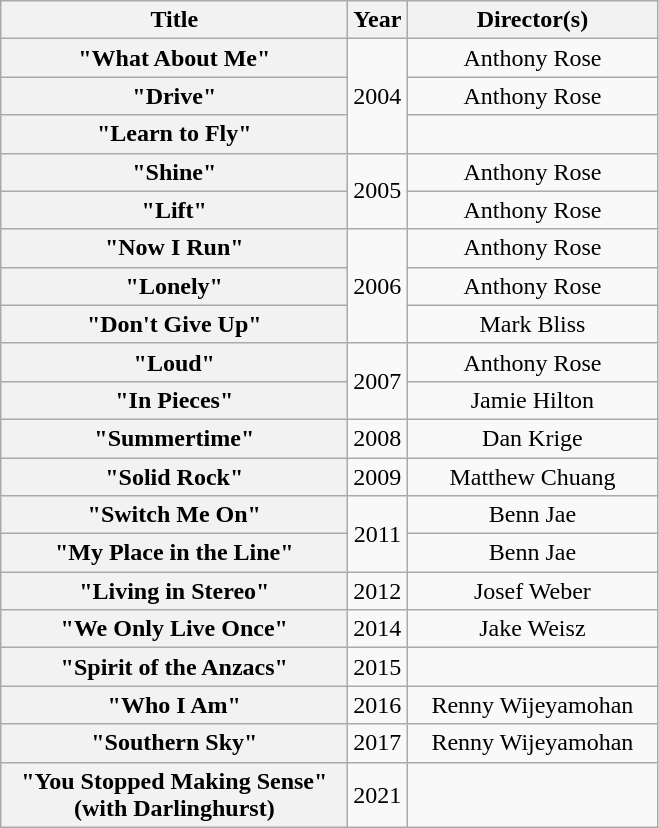<table class="wikitable plainrowheaders" style="text-align:center;" border="1">
<tr>
<th scope="col" style="width:14em;">Title</th>
<th scope="col" style="width:1em;">Year</th>
<th scope="col" style="width:10em;">Director(s)</th>
</tr>
<tr>
<th scope="row">"What About Me"</th>
<td rowspan="3">2004</td>
<td>Anthony Rose</td>
</tr>
<tr>
<th scope="row">"Drive"</th>
<td>Anthony Rose</td>
</tr>
<tr>
<th scope="row">"Learn to Fly"</th>
<td></td>
</tr>
<tr>
<th scope="row">"Shine"</th>
<td rowspan="2">2005</td>
<td>Anthony Rose</td>
</tr>
<tr>
<th scope="row">"Lift"</th>
<td>Anthony Rose</td>
</tr>
<tr>
<th scope="row">"Now I Run"</th>
<td rowspan="3">2006</td>
<td>Anthony Rose</td>
</tr>
<tr>
<th scope="row">"Lonely"</th>
<td>Anthony Rose</td>
</tr>
<tr>
<th scope="row">"Don't Give Up"</th>
<td>Mark Bliss</td>
</tr>
<tr>
<th scope="row">"Loud"</th>
<td rowspan="2">2007</td>
<td>Anthony Rose</td>
</tr>
<tr>
<th scope="row">"In Pieces"</th>
<td>Jamie Hilton</td>
</tr>
<tr>
<th scope="row">"Summertime"</th>
<td>2008</td>
<td>Dan Krige</td>
</tr>
<tr>
<th scope="row">"Solid Rock"</th>
<td>2009</td>
<td>Matthew Chuang</td>
</tr>
<tr>
<th scope="row">"Switch Me On"</th>
<td rowspan="2">2011</td>
<td>Benn Jae</td>
</tr>
<tr>
<th scope="row">"My Place in the Line"</th>
<td>Benn Jae</td>
</tr>
<tr>
<th scope="row">"Living in Stereo"</th>
<td>2012</td>
<td>Josef Weber</td>
</tr>
<tr>
<th scope="row">"We Only Live Once"</th>
<td>2014</td>
<td>Jake Weisz</td>
</tr>
<tr>
<th scope="row">"Spirit of the Anzacs"</th>
<td>2015</td>
<td></td>
</tr>
<tr>
<th scope="row">"Who I Am"</th>
<td>2016</td>
<td>Renny Wijeyamohan</td>
</tr>
<tr>
<th scope="row">"Southern Sky"</th>
<td>2017</td>
<td>Renny Wijeyamohan</td>
</tr>
<tr>
<th scope="row">"You Stopped Making Sense" <br>(with Darlinghurst)</th>
<td>2021</td>
<td></td>
</tr>
</table>
